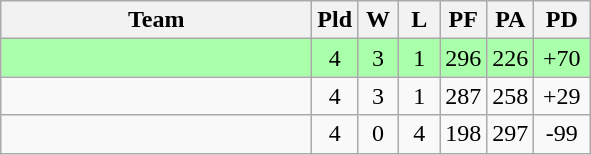<table class=wikitable style="text-align:center">
<tr>
<th width=200>Team</th>
<th width=20>Pld</th>
<th width=20>W</th>
<th width=20>L</th>
<th width=20>PF</th>
<th width=20>PA</th>
<th width=30>PD</th>
</tr>
<tr bgcolor=#aaffaa>
<td align=left></td>
<td>4</td>
<td>3</td>
<td>1</td>
<td>296</td>
<td>226</td>
<td>+70</td>
</tr>
<tr bgcolor=>
<td align=left></td>
<td>4</td>
<td>3</td>
<td>1</td>
<td>287</td>
<td>258</td>
<td>+29</td>
</tr>
<tr bgcolor=>
<td align=left></td>
<td>4</td>
<td>0</td>
<td>4</td>
<td>198</td>
<td>297</td>
<td>-99</td>
</tr>
</table>
